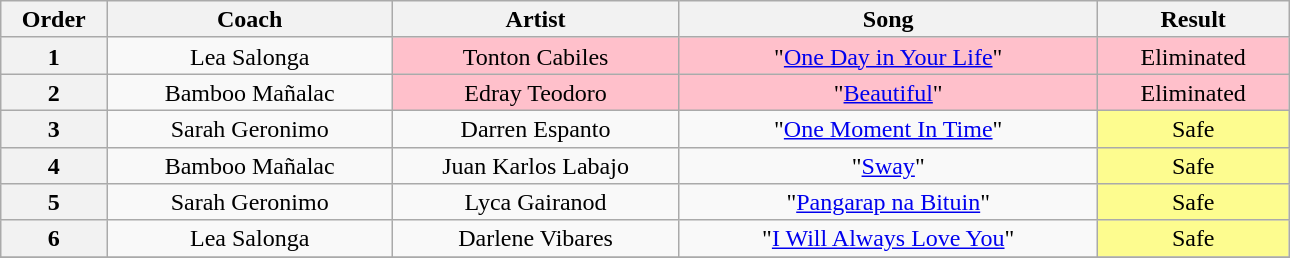<table class="wikitable" style="text-align:center; line-height:17px; font-size:100%; width:68%;">
<tr>
<th width="05%">Order</th>
<th width="15%">Coach</th>
<th width="15%">Artist</th>
<th width="22%">Song</th>
<th width="10%">Result</th>
</tr>
<tr>
<th scope="row">1</th>
<td>Lea Salonga</td>
<td style="background:pink;">Tonton Cabiles</td>
<td style="background:pink;">"<a href='#'>One Day in Your Life</a>"</td>
<td style="background:pink;">Eliminated</td>
</tr>
<tr>
<th scope="row">2</th>
<td>Bamboo Mañalac</td>
<td style="background:pink;">Edray Teodoro</td>
<td style="background:pink;">"<a href='#'>Beautiful</a>"</td>
<td style="background:pink;">Eliminated</td>
</tr>
<tr>
<th scope="row">3</th>
<td>Sarah Geronimo</td>
<td>Darren Espanto</td>
<td>"<a href='#'>One Moment In Time</a>"</td>
<td style="background:#fdfc8f;">Safe</td>
</tr>
<tr>
<th scope="row">4</th>
<td>Bamboo Mañalac</td>
<td>Juan Karlos Labajo</td>
<td>"<a href='#'>Sway</a>"</td>
<td style="background:#fdfc8f;">Safe</td>
</tr>
<tr>
<th scope="row">5</th>
<td>Sarah Geronimo</td>
<td>Lyca Gairanod</td>
<td>"<a href='#'>Pangarap na Bituin</a>"</td>
<td style="background:#fdfc8f;">Safe</td>
</tr>
<tr>
<th scope="row">6</th>
<td>Lea Salonga</td>
<td>Darlene Vibares</td>
<td>"<a href='#'>I Will Always Love You</a>"</td>
<td style="background:#fdfc8f;">Safe</td>
</tr>
<tr>
</tr>
</table>
